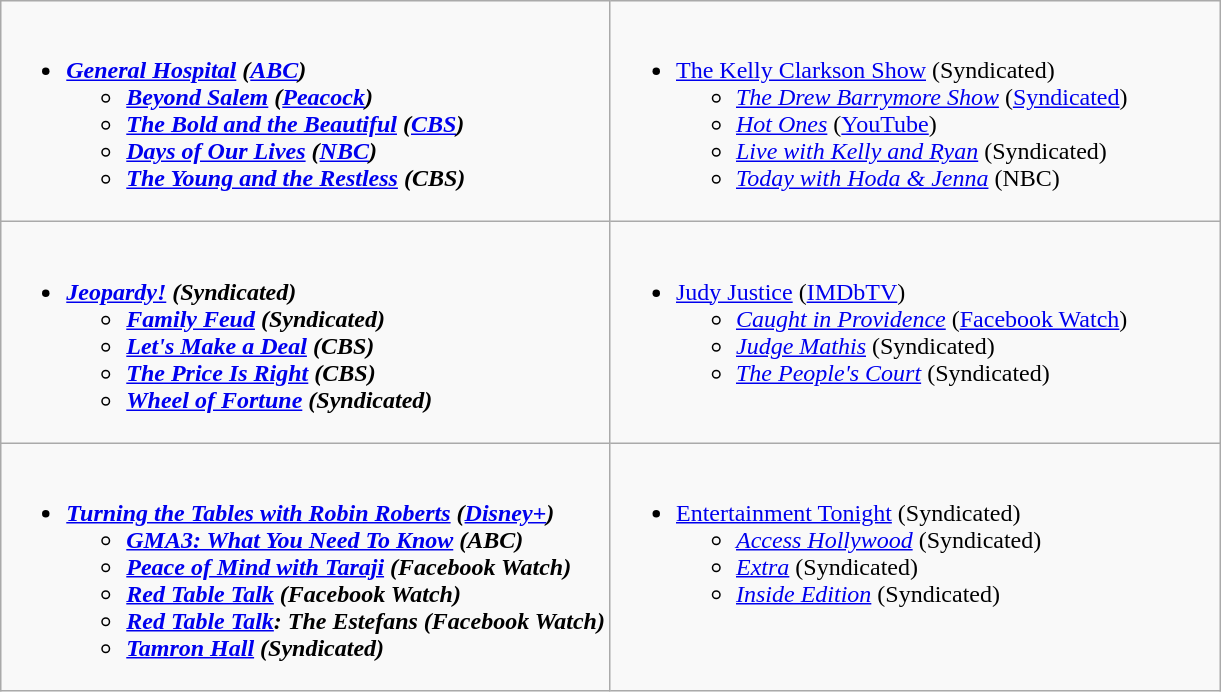<table class=wikitable>
<tr>
<td style="vertical-align:top;" width="50%"><br><ul><li><strong><em><a href='#'>General Hospital</a><em> (<a href='#'>ABC</a>)<strong><ul><li></em><a href='#'>Beyond Salem</a><em> (<a href='#'>Peacock</a>)</li><li></em><a href='#'>The Bold and the Beautiful</a><em> (<a href='#'>CBS</a>)</li><li></em><a href='#'>Days of Our Lives</a><em> (<a href='#'>NBC</a>)</li><li></em><a href='#'>The Young and the Restless</a><em> (CBS)</li></ul></li></ul></td>
<td style="vertical-align:top;" width="50%"><br><ul><li></em></strong><a href='#'>The Kelly Clarkson Show</a></em> (Syndicated)</strong><ul><li><em><a href='#'>The Drew Barrymore Show</a></em> (<a href='#'>Syndicated</a>)</li><li><em><a href='#'>Hot Ones</a></em> (<a href='#'>YouTube</a>)</li><li><em><a href='#'>Live with Kelly and Ryan</a></em> (Syndicated)</li><li><em><a href='#'>Today with Hoda & Jenna</a></em> (NBC)</li></ul></li></ul></td>
</tr>
<tr>
<td style="vertical-align:top;" width="50%"><br><ul><li><strong><em><a href='#'>Jeopardy!</a><em> (Syndicated)<strong><ul><li></em><a href='#'>Family Feud</a><em> (Syndicated)</li><li></em><a href='#'>Let's Make a Deal</a><em> (CBS)</li><li></em><a href='#'>The Price Is Right</a><em> (CBS)</li><li></em><a href='#'>Wheel of Fortune</a><em> (Syndicated)</li></ul></li></ul></td>
<td style="vertical-align:top;" width="50%"><br><ul><li></em></strong><a href='#'>Judy Justice</a></em> (<a href='#'>IMDbTV</a>)</strong><ul><li><em><a href='#'>Caught in Providence</a></em> (<a href='#'>Facebook Watch</a>)</li><li><em><a href='#'>Judge Mathis</a></em> (Syndicated)</li><li><em><a href='#'>The People's Court</a></em> (Syndicated)</li></ul></li></ul></td>
</tr>
<tr>
<td style="vertical-align:top;" width="50%"><br><ul><li><strong><em><a href='#'>Turning the Tables with Robin Roberts</a><em> (<a href='#'>Disney+</a>)<strong><ul><li></em><a href='#'>GMA3: What You Need To Know</a><em> (ABC)</li><li></em><a href='#'>Peace of Mind with Taraji</a><em> (Facebook Watch)</li><li></em><a href='#'>Red Table Talk</a><em> (Facebook Watch)</li><li></em><a href='#'>Red Table Talk</a>: The Estefans<em> (Facebook Watch)</li><li></em><a href='#'>Tamron Hall</a><em> (Syndicated)</li></ul></li></ul></td>
<td style="vertical-align:top;" width="50%"><br><ul><li></em></strong><a href='#'>Entertainment Tonight</a></em> (Syndicated)</strong><ul><li><em><a href='#'>Access Hollywood</a></em> (Syndicated)</li><li><em><a href='#'>Extra</a></em> (Syndicated)</li><li><em><a href='#'>Inside Edition</a></em> (Syndicated)</li></ul></li></ul></td>
</tr>
</table>
